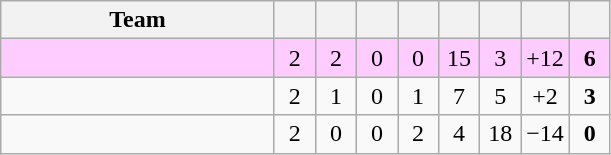<table class="wikitable" style="text-align: center;">
<tr>
<th width="175">Team</th>
<th width="20"></th>
<th width="20"></th>
<th width="20"></th>
<th width="20"></th>
<th width="20"></th>
<th width="20"></th>
<th width="20"></th>
<th width="20"></th>
</tr>
<tr style="background-color: #ffccff;">
<td align=left></td>
<td>2</td>
<td>2</td>
<td>0</td>
<td>0</td>
<td>15</td>
<td>3</td>
<td>+12</td>
<td><strong>6</strong></td>
</tr>
<tr>
<td align=left></td>
<td>2</td>
<td>1</td>
<td>0</td>
<td>1</td>
<td>7</td>
<td>5</td>
<td>+2</td>
<td><strong>3</strong></td>
</tr>
<tr>
<td align=left></td>
<td>2</td>
<td>0</td>
<td>0</td>
<td>2</td>
<td>4</td>
<td>18</td>
<td>−14</td>
<td><strong>0</strong></td>
</tr>
</table>
